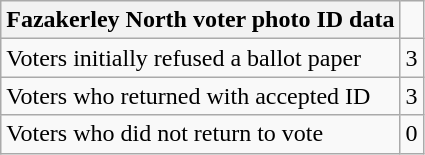<table class="wikitable">
<tr>
<th>Fazakerley North voter photo ID data</th>
</tr>
<tr>
<td style="text-align:left">Voters initially refused a ballot paper</td>
<td style="text-align:center">3</td>
</tr>
<tr>
<td style="text-align:left">Voters who returned with accepted ID</td>
<td style="text-align:center">3</td>
</tr>
<tr>
<td style="text-align:left">Voters who did not return to vote</td>
<td style="text-align:center">0</td>
</tr>
</table>
